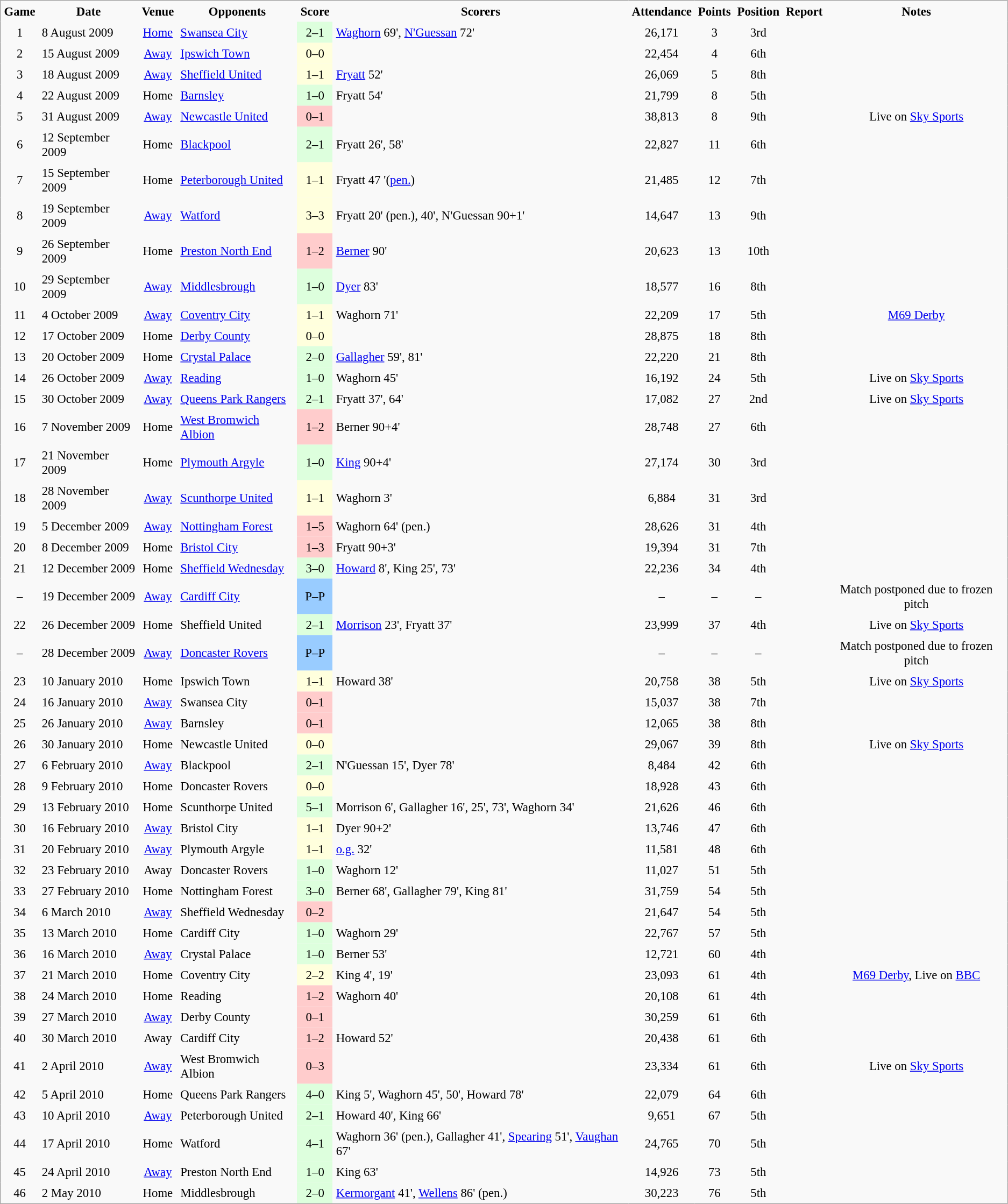<table class= border="2" cellpadding="4" cellspacing="0" style="text-align:center; margin: 1em 1em 1em 0; background: #f9f9f9; border: 1px #aaa solid; border-collapse: collapse; font-size: 95%;">
<tr>
<th>Game</th>
<th>Date</th>
<th>Venue</th>
<th>Opponents</th>
<th>Score</th>
<th>Scorers</th>
<th>Attendance</th>
<th>Points</th>
<th>Position</th>
<th>Report</th>
<th>Notes</th>
</tr>
<tr>
<td>1</td>
<td align=left>8 August 2009</td>
<td><a href='#'>Home</a></td>
<td align=left><a href='#'>Swansea City</a></td>
<td bgcolor="#ddffdd">2–1</td>
<td align=left><a href='#'>Waghorn</a> 69', <a href='#'>N'Guessan</a> 72'</td>
<td>26,171</td>
<td>3</td>
<td>3rd</td>
<td></td>
<td></td>
</tr>
<tr>
<td>2</td>
<td align=left>15 August 2009</td>
<td><a href='#'>Away</a></td>
<td align=left><a href='#'>Ipswich Town</a></td>
<td bgcolor="#ffffdd">0–0</td>
<td align=left></td>
<td>22,454</td>
<td>4</td>
<td>6th</td>
<td></td>
<td></td>
</tr>
<tr>
<td>3</td>
<td align=left>18 August 2009</td>
<td><a href='#'>Away</a></td>
<td align=left><a href='#'>Sheffield United</a></td>
<td bgcolor="#ffffdd">1–1</td>
<td align=left><a href='#'>Fryatt</a> 52'</td>
<td>26,069</td>
<td>5</td>
<td>8th</td>
<td></td>
<td></td>
</tr>
<tr>
<td>4</td>
<td align=left>22 August 2009</td>
<td>Home</td>
<td align=left><a href='#'>Barnsley</a></td>
<td bgcolor="#ddffdd">1–0</td>
<td align=left>Fryatt 54'</td>
<td>21,799</td>
<td>8</td>
<td>5th</td>
<td></td>
<td></td>
</tr>
<tr>
<td>5</td>
<td align=left>31 August 2009</td>
<td><a href='#'>Away</a></td>
<td align=left><a href='#'>Newcastle United</a></td>
<td bgcolor="#ffcccc">0–1</td>
<td align=left></td>
<td>38,813</td>
<td>8</td>
<td>9th</td>
<td></td>
<td>Live on <a href='#'>Sky Sports</a></td>
</tr>
<tr>
<td>6</td>
<td align=left>12 September 2009</td>
<td>Home</td>
<td align=left><a href='#'>Blackpool</a></td>
<td bgcolor="#ddffdd">2–1</td>
<td align=left>Fryatt 26', 58'</td>
<td>22,827</td>
<td>11</td>
<td>6th</td>
<td></td>
</tr>
<tr>
<td>7</td>
<td align=left>15 September 2009</td>
<td>Home</td>
<td align=left><a href='#'>Peterborough United</a></td>
<td bgcolor="#ffffdd">1–1</td>
<td align=left>Fryatt 47 '(<a href='#'>pen.</a>)</td>
<td>21,485</td>
<td>12</td>
<td>7th</td>
<td></td>
</tr>
<tr>
<td>8</td>
<td align=left>19 September 2009</td>
<td><a href='#'>Away</a></td>
<td align=left><a href='#'>Watford</a></td>
<td bgcolor="#ffffdd">3–3</td>
<td align=left>Fryatt 20' (pen.), 40', N'Guessan 90+1'</td>
<td>14,647</td>
<td>13</td>
<td>9th</td>
<td></td>
</tr>
<tr>
<td>9</td>
<td align=left>26 September 2009</td>
<td>Home</td>
<td align=left><a href='#'>Preston North End</a></td>
<td bgcolor="#ffcccc">1–2</td>
<td align=left><a href='#'>Berner</a> 90'</td>
<td>20,623</td>
<td>13</td>
<td>10th</td>
<td></td>
</tr>
<tr>
<td>10</td>
<td align=left>29 September 2009</td>
<td><a href='#'>Away</a></td>
<td align=left><a href='#'>Middlesbrough</a></td>
<td bgcolor="#ddffdd">1–0</td>
<td align=left><a href='#'>Dyer</a> 83'</td>
<td>18,577</td>
<td>16</td>
<td>8th</td>
<td></td>
<td></td>
</tr>
<tr>
<td>11</td>
<td align=left>4 October 2009</td>
<td><a href='#'>Away</a></td>
<td align=left><a href='#'>Coventry City</a></td>
<td bgcolor="#ffffdd">1–1</td>
<td align=left>Waghorn 71'</td>
<td>22,209</td>
<td>17</td>
<td>5th</td>
<td></td>
<td><a href='#'>M69 Derby</a></td>
</tr>
<tr>
<td>12</td>
<td align=left>17 October 2009</td>
<td>Home</td>
<td align=left><a href='#'>Derby County</a></td>
<td bgcolor="#ffffdd">0–0</td>
<td align=left></td>
<td>28,875</td>
<td>18</td>
<td>8th</td>
<td></td>
</tr>
<tr>
<td>13</td>
<td align=left>20 October 2009</td>
<td>Home</td>
<td align=left><a href='#'>Crystal Palace</a></td>
<td bgcolor="#ddffdd">2–0</td>
<td align=left><a href='#'>Gallagher</a> 59', 81'</td>
<td>22,220</td>
<td>21</td>
<td>8th</td>
<td></td>
</tr>
<tr>
<td>14</td>
<td align=left>26 October 2009</td>
<td><a href='#'>Away</a></td>
<td align=left><a href='#'>Reading</a></td>
<td bgcolor="#ddffdd">1–0</td>
<td align=left>Waghorn 45'</td>
<td>16,192</td>
<td>24</td>
<td>5th</td>
<td></td>
<td>Live on <a href='#'>Sky Sports</a></td>
</tr>
<tr>
<td>15</td>
<td align=left>30 October 2009</td>
<td><a href='#'>Away</a></td>
<td align=left><a href='#'>Queens Park Rangers</a></td>
<td bgcolor="#ddffdd">2–1</td>
<td align=left>Fryatt 37', 64'</td>
<td>17,082</td>
<td>27</td>
<td>2nd</td>
<td></td>
<td>Live on <a href='#'>Sky Sports</a></td>
</tr>
<tr>
<td>16</td>
<td align=left>7 November 2009</td>
<td>Home</td>
<td align=left><a href='#'>West Bromwich Albion</a></td>
<td bgcolor="#ffcccc">1–2</td>
<td align=left>Berner 90+4'</td>
<td>28,748</td>
<td>27</td>
<td>6th</td>
<td></td>
</tr>
<tr>
<td>17</td>
<td align=left>21 November 2009</td>
<td>Home</td>
<td align=left><a href='#'>Plymouth Argyle</a></td>
<td bgcolor="#ddffdd">1–0</td>
<td align=left><a href='#'>King</a> 90+4'</td>
<td>27,174</td>
<td>30</td>
<td>3rd</td>
<td></td>
</tr>
<tr>
<td>18</td>
<td align=left>28 November 2009</td>
<td><a href='#'>Away</a></td>
<td align=left><a href='#'>Scunthorpe United</a></td>
<td bgcolor="#ffffdd">1–1</td>
<td align=left>Waghorn 3'</td>
<td>6,884</td>
<td>31</td>
<td>3rd</td>
<td></td>
</tr>
<tr>
<td>19</td>
<td align=left>5 December 2009</td>
<td><a href='#'>Away</a></td>
<td align=left><a href='#'>Nottingham Forest</a></td>
<td bgcolor="#ffcccc">1–5</td>
<td align=left>Waghorn 64' (pen.)</td>
<td>28,626</td>
<td>31</td>
<td>4th</td>
<td></td>
</tr>
<tr>
<td>20</td>
<td align=left>8 December 2009</td>
<td>Home</td>
<td align=left><a href='#'>Bristol City</a></td>
<td bgcolor="#ffcccc">1–3</td>
<td align=left>Fryatt 90+3'</td>
<td>19,394</td>
<td>31</td>
<td>7th</td>
<td></td>
</tr>
<tr>
<td>21</td>
<td align=left>12 December 2009</td>
<td>Home</td>
<td align=left><a href='#'>Sheffield Wednesday</a></td>
<td bgcolor="#ddffdd">3–0</td>
<td align=left><a href='#'>Howard</a> 8', King 25', 73'</td>
<td>22,236</td>
<td>34</td>
<td>4th</td>
<td></td>
</tr>
<tr>
<td>–</td>
<td align=left>19 December 2009</td>
<td><a href='#'>Away</a></td>
<td align=left><a href='#'>Cardiff City</a></td>
<td bgcolor="#99CCFF">P–P</td>
<td align=left></td>
<td>–</td>
<td>–</td>
<td>–</td>
<td></td>
<td>Match postponed due to frozen pitch</td>
</tr>
<tr>
<td>22</td>
<td align=left>26 December 2009</td>
<td>Home</td>
<td align=left>Sheffield United</td>
<td bgcolor="#ddffdd">2–1</td>
<td align=left><a href='#'>Morrison</a> 23', Fryatt 37'</td>
<td>23,999</td>
<td>37</td>
<td>4th</td>
<td></td>
<td>Live on <a href='#'>Sky Sports</a></td>
</tr>
<tr>
<td>–</td>
<td align=left>28 December 2009</td>
<td><a href='#'>Away</a></td>
<td align=left><a href='#'>Doncaster Rovers</a></td>
<td bgcolor="#99CCFF">P–P</td>
<td align=left></td>
<td>–</td>
<td>–</td>
<td>–</td>
<td></td>
<td>Match postponed due to frozen pitch</td>
</tr>
<tr>
<td>23</td>
<td align=left>10 January 2010</td>
<td>Home</td>
<td align=left>Ipswich Town</td>
<td bgcolor="#ffffdd">1–1</td>
<td align=left>Howard 38'</td>
<td>20,758</td>
<td>38</td>
<td>5th</td>
<td></td>
<td>Live on <a href='#'>Sky Sports</a></td>
</tr>
<tr>
<td>24</td>
<td align=left>16 January 2010</td>
<td><a href='#'>Away</a></td>
<td align=left>Swansea City</td>
<td bgcolor="#ffcccc">0–1</td>
<td align=left></td>
<td>15,037</td>
<td>38</td>
<td>7th</td>
<td></td>
<td></td>
</tr>
<tr>
<td>25</td>
<td align=left>26 January 2010</td>
<td><a href='#'>Away</a></td>
<td align=left>Barnsley</td>
<td bgcolor="#ffcccc">0–1</td>
<td align=left></td>
<td>12,065</td>
<td>38</td>
<td>8th</td>
<td></td>
<td></td>
</tr>
<tr>
<td>26</td>
<td align=left>30 January 2010</td>
<td>Home</td>
<td align=left>Newcastle United</td>
<td bgcolor="#ffffdd">0–0</td>
<td align=left></td>
<td>29,067</td>
<td>39</td>
<td>8th</td>
<td></td>
<td>Live on <a href='#'>Sky Sports</a></td>
</tr>
<tr>
<td>27</td>
<td align=left>6 February 2010</td>
<td><a href='#'>Away</a></td>
<td align=left>Blackpool</td>
<td bgcolor="#ddffdd">2–1</td>
<td align=left>N'Guessan 15', Dyer 78'</td>
<td>8,484</td>
<td>42</td>
<td>6th</td>
<td></td>
<td></td>
</tr>
<tr>
<td>28</td>
<td align=left>9 February 2010</td>
<td>Home</td>
<td align=left>Doncaster Rovers</td>
<td bgcolor="#ffffdd">0–0</td>
<td align=left></td>
<td>18,928</td>
<td>43</td>
<td>6th</td>
<td></td>
<td></td>
</tr>
<tr>
<td>29</td>
<td align=left>13 February 2010</td>
<td>Home</td>
<td align=left>Scunthorpe United</td>
<td bgcolor="#ddffdd">5–1</td>
<td align=left>Morrison 6', Gallagher 16', 25', 73', Waghorn 34'</td>
<td>21,626</td>
<td>46</td>
<td>6th</td>
<td></td>
<td></td>
</tr>
<tr>
<td>30</td>
<td align=left>16 February 2010</td>
<td><a href='#'>Away</a></td>
<td align=left>Bristol City</td>
<td bgcolor="#ffffdd">1–1</td>
<td align=left>Dyer 90+2'</td>
<td>13,746</td>
<td>47</td>
<td>6th</td>
<td></td>
<td></td>
</tr>
<tr>
<td>31</td>
<td align=left>20 February 2010</td>
<td><a href='#'>Away</a></td>
<td align=left>Plymouth Argyle</td>
<td bgcolor="#ffffdd">1–1</td>
<td align=left><a href='#'>o.g.</a> 32'</td>
<td>11,581</td>
<td>48</td>
<td>6th</td>
<td></td>
<td></td>
</tr>
<tr>
<td>32</td>
<td align=left>23 February 2010</td>
<td>Away</td>
<td align=left>Doncaster Rovers</td>
<td bgcolor="#ddffdd">1–0</td>
<td align=left>Waghorn 12'</td>
<td>11,027</td>
<td>51</td>
<td>5th</td>
<td></td>
<td></td>
</tr>
<tr>
<td>33</td>
<td align=left>27 February 2010</td>
<td>Home</td>
<td align=left>Nottingham Forest</td>
<td bgcolor="#ddffdd">3–0</td>
<td align=left>Berner 68', Gallagher 79', King 81'</td>
<td>31,759</td>
<td>54</td>
<td>5th</td>
<td></td>
<td></td>
</tr>
<tr>
<td>34</td>
<td align=left>6 March 2010</td>
<td><a href='#'>Away</a></td>
<td align=left>Sheffield Wednesday</td>
<td bgcolor="#ffcccc">0–2</td>
<td align=left></td>
<td>21,647</td>
<td>54</td>
<td>5th</td>
<td></td>
<td></td>
</tr>
<tr>
<td>35</td>
<td align=left>13 March 2010</td>
<td>Home</td>
<td align=left>Cardiff City</td>
<td bgcolor="#ddffdd">1–0</td>
<td align=left>Waghorn 29'</td>
<td>22,767</td>
<td>57</td>
<td>5th</td>
<td></td>
<td></td>
</tr>
<tr>
<td>36</td>
<td align=left>16 March 2010</td>
<td><a href='#'>Away</a></td>
<td align=left>Crystal Palace</td>
<td bgcolor="#ddffdd">1–0</td>
<td align=left>Berner 53'</td>
<td>12,721</td>
<td>60</td>
<td>4th</td>
<td></td>
<td></td>
</tr>
<tr>
<td>37</td>
<td align=left>21 March 2010</td>
<td>Home</td>
<td align=left>Coventry City</td>
<td bgcolor="#ffffdd">2–2</td>
<td align=left>King 4', 19'</td>
<td>23,093</td>
<td>61</td>
<td>4th</td>
<td></td>
<td><a href='#'>M69 Derby</a>, Live on <a href='#'>BBC</a></td>
</tr>
<tr>
<td>38</td>
<td align=left>24 March 2010</td>
<td>Home</td>
<td align=left>Reading</td>
<td bgcolor="#ffcccc">1–2</td>
<td align=left>Waghorn 40'</td>
<td>20,108</td>
<td>61</td>
<td>4th</td>
<td></td>
<td></td>
</tr>
<tr>
<td>39</td>
<td align=left>27 March 2010</td>
<td><a href='#'>Away</a></td>
<td align=left>Derby County</td>
<td bgcolor="#ffcccc">0–1</td>
<td align=left></td>
<td>30,259</td>
<td>61</td>
<td>6th</td>
<td></td>
<td></td>
</tr>
<tr>
<td>40</td>
<td align=left>30 March 2010</td>
<td>Away</td>
<td align=left>Cardiff City</td>
<td bgcolor="#ffcccc">1–2</td>
<td align=left>Howard 52'</td>
<td>20,438</td>
<td>61</td>
<td>6th</td>
<td></td>
<td></td>
</tr>
<tr>
<td>41</td>
<td align=left>2 April 2010</td>
<td><a href='#'>Away</a></td>
<td align=left>West Bromwich Albion</td>
<td bgcolor="#ffcccc">0–3</td>
<td align=left></td>
<td>23,334</td>
<td>61</td>
<td>6th</td>
<td></td>
<td>Live on <a href='#'>Sky Sports</a></td>
</tr>
<tr>
<td>42</td>
<td align=left>5 April 2010</td>
<td>Home</td>
<td align=left>Queens Park Rangers</td>
<td bgcolor="#ddffdd">4–0</td>
<td align=left>King 5', Waghorn 45', 50', Howard 78'</td>
<td>22,079</td>
<td>64</td>
<td>6th</td>
<td></td>
<td></td>
</tr>
<tr>
<td>43</td>
<td align=left>10 April 2010</td>
<td><a href='#'>Away</a></td>
<td align=left>Peterborough United</td>
<td bgcolor="#ddffdd">2–1</td>
<td align=left>Howard 40', King 66'</td>
<td>9,651</td>
<td>67</td>
<td>5th</td>
<td></td>
</tr>
<tr>
<td>44</td>
<td align=left>17 April 2010</td>
<td>Home</td>
<td align=left>Watford</td>
<td bgcolor="#ddffdd">4–1</td>
<td align=left>Waghorn 36' (pen.), Gallagher 41', <a href='#'>Spearing</a> 51', <a href='#'>Vaughan</a> 67'</td>
<td>24,765</td>
<td>70</td>
<td>5th</td>
<td></td>
</tr>
<tr>
<td>45</td>
<td align=left>24 April 2010</td>
<td><a href='#'>Away</a></td>
<td align=left>Preston North End</td>
<td bgcolor="#ddffdd">1–0</td>
<td align=left>King 63'</td>
<td>14,926</td>
<td>73</td>
<td>5th</td>
<td></td>
</tr>
<tr>
<td>46</td>
<td align=left>2 May 2010</td>
<td>Home</td>
<td align=left>Middlesbrough</td>
<td bgcolor="#ddffdd">2–0</td>
<td align=left><a href='#'>Kermorgant</a> 41', <a href='#'>Wellens</a> 86' (pen.)</td>
<td>30,223</td>
<td>76</td>
<td>5th</td>
<td></td>
</tr>
</table>
